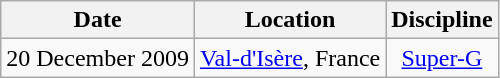<table class="wikitable" style="text-align:center; font-size:100%;">
<tr>
<th>Date</th>
<th>Location</th>
<th>Discipline</th>
</tr>
<tr>
<td>20 December 2009</td>
<td><a href='#'>Val-d'Isère</a>, France</td>
<td><a href='#'>Super-G</a></td>
</tr>
</table>
